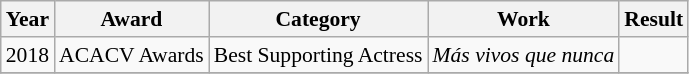<table class="wikitable" style="font-size: 90%;">
<tr>
<th>Year</th>
<th>Award</th>
<th>Category</th>
<th>Work</th>
<th>Result</th>
</tr>
<tr>
<td>2018</td>
<td>ACACV Awards</td>
<td>Best Supporting Actress</td>
<td><em>Más vivos que nunca</em></td>
<td></td>
</tr>
<tr>
</tr>
</table>
